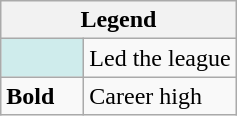<table class="wikitable mw-collapsible mw-collapsed">
<tr>
<th colspan="2">Legend</th>
</tr>
<tr>
<td style="background:#cfecec; width:3em;"></td>
<td>Led the league</td>
</tr>
<tr>
<td><strong>Bold</strong></td>
<td>Career high</td>
</tr>
</table>
